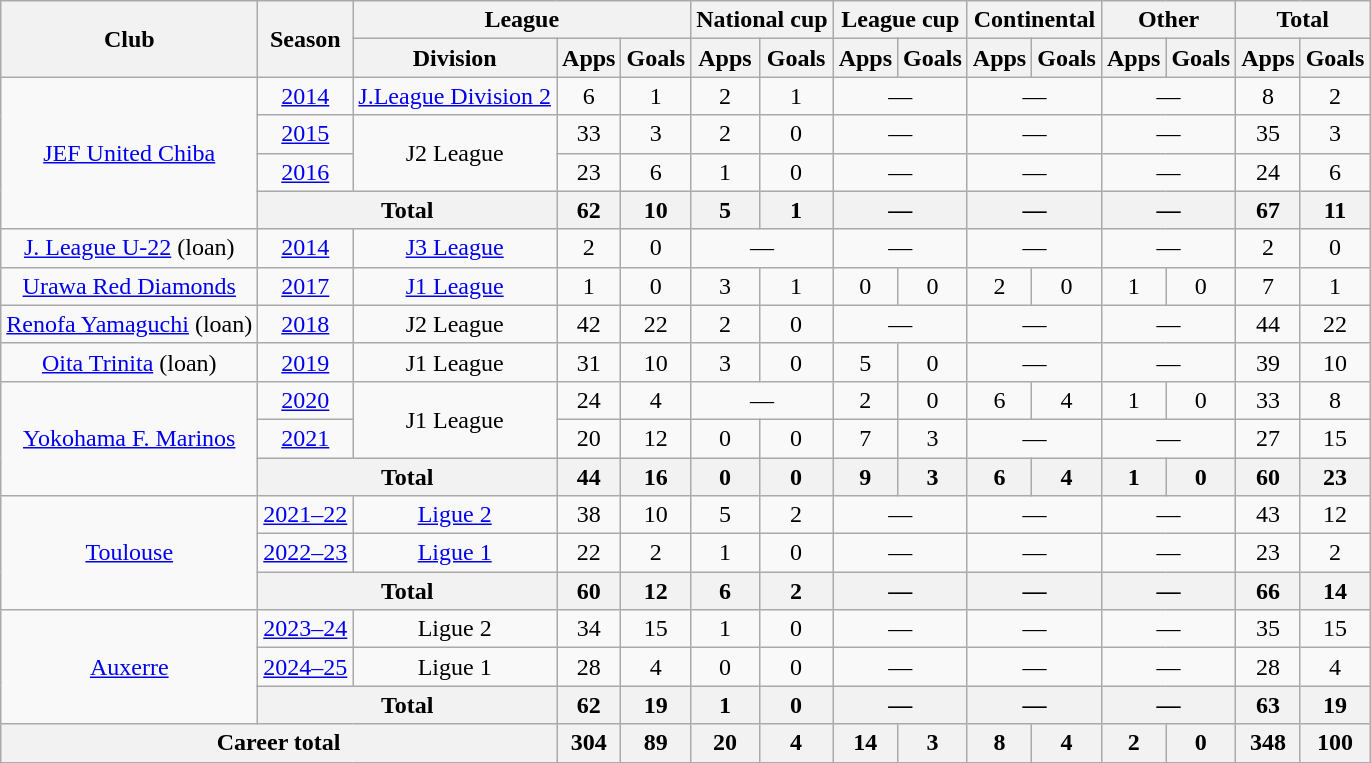<table class="wikitable" style="text-align:center">
<tr>
<th rowspan="2">Club</th>
<th rowspan="2">Season</th>
<th colspan="3">League</th>
<th colspan="2">National cup</th>
<th colspan="2">League cup</th>
<th colspan="2">Continental</th>
<th colspan="2">Other</th>
<th colspan="2">Total</th>
</tr>
<tr>
<th>Division</th>
<th>Apps</th>
<th>Goals</th>
<th>Apps</th>
<th>Goals</th>
<th>Apps</th>
<th>Goals</th>
<th>Apps</th>
<th>Goals</th>
<th>Apps</th>
<th>Goals</th>
<th>Apps</th>
<th>Goals</th>
</tr>
<tr>
<td rowspan="4"><a href='#'>JEF United Chiba</a></td>
<td><a href='#'>2014</a></td>
<td><a href='#'>J.League Division 2</a></td>
<td>6</td>
<td>1</td>
<td>2</td>
<td>1</td>
<td colspan="2">—</td>
<td colspan="2">—</td>
<td colspan="2">—</td>
<td>8</td>
<td>2</td>
</tr>
<tr>
<td><a href='#'>2015</a></td>
<td rowspan=2>J2 League</td>
<td>33</td>
<td>3</td>
<td>2</td>
<td>0</td>
<td colspan="2">—</td>
<td colspan="2">—</td>
<td colspan="2">—</td>
<td>35</td>
<td>3</td>
</tr>
<tr>
<td><a href='#'>2016</a></td>
<td>23</td>
<td>6</td>
<td>1</td>
<td>0</td>
<td colspan="2">—</td>
<td colspan="2">—</td>
<td colspan="2">—</td>
<td>24</td>
<td>6</td>
</tr>
<tr>
<th colspan="2">Total</th>
<th>62</th>
<th>10</th>
<th>5</th>
<th>1</th>
<th colspan="2">—</th>
<th colspan="2">—</th>
<th colspan="2">—</th>
<th>67</th>
<th>11</th>
</tr>
<tr>
<td><a href='#'>J. League U-22</a> (loan)</td>
<td><a href='#'>2014</a></td>
<td><a href='#'>J3 League</a></td>
<td>2</td>
<td>0</td>
<td colspan="2">—</td>
<td colspan="2">—</td>
<td colspan="2">—</td>
<td colspan="2">—</td>
<td>2</td>
<td>0</td>
</tr>
<tr>
<td><a href='#'>Urawa Red Diamonds</a></td>
<td><a href='#'>2017</a></td>
<td><a href='#'>J1 League</a></td>
<td>1</td>
<td>0</td>
<td>3</td>
<td>1</td>
<td>0</td>
<td>0</td>
<td>2</td>
<td>0</td>
<td>1</td>
<td>0</td>
<td>7</td>
<td>1</td>
</tr>
<tr>
<td><a href='#'>Renofa Yamaguchi</a> (loan)</td>
<td><a href='#'>2018</a></td>
<td>J2 League</td>
<td>42</td>
<td>22</td>
<td>2</td>
<td>0</td>
<td colspan="2">—</td>
<td colspan="2">—</td>
<td colspan="2">—</td>
<td>44</td>
<td>22</td>
</tr>
<tr>
<td><a href='#'>Oita Trinita</a> (loan)</td>
<td><a href='#'>2019</a></td>
<td>J1 League</td>
<td>31</td>
<td>10</td>
<td>3</td>
<td>0</td>
<td>5</td>
<td>0</td>
<td colspan="2">—</td>
<td colspan="2">—</td>
<td>39</td>
<td>10</td>
</tr>
<tr>
<td rowspan="3"><a href='#'>Yokohama F. Marinos</a></td>
<td><a href='#'>2020</a></td>
<td rowspan="2">J1 League</td>
<td>24</td>
<td>4</td>
<td colspan="2">—</td>
<td>2</td>
<td>0</td>
<td>6</td>
<td>4</td>
<td>1</td>
<td>0</td>
<td>33</td>
<td>8</td>
</tr>
<tr>
<td><a href='#'>2021</a></td>
<td>20</td>
<td>12</td>
<td>0</td>
<td>0</td>
<td>7</td>
<td>3</td>
<td colspan="2">—</td>
<td colspan="2">—</td>
<td>27</td>
<td>15</td>
</tr>
<tr>
<th colspan="2">Total</th>
<th>44</th>
<th>16</th>
<th>0</th>
<th>0</th>
<th>9</th>
<th>3</th>
<th>6</th>
<th>4</th>
<th>1</th>
<th>0</th>
<th>60</th>
<th>23</th>
</tr>
<tr>
<td rowspan="3"><a href='#'>Toulouse</a></td>
<td><a href='#'>2021–22</a></td>
<td><a href='#'>Ligue 2</a></td>
<td>38</td>
<td>10</td>
<td>5</td>
<td>2</td>
<td colspan="2">—</td>
<td colspan="2">—</td>
<td colspan="2">—</td>
<td>43</td>
<td>12</td>
</tr>
<tr>
<td><a href='#'>2022–23</a></td>
<td><a href='#'>Ligue 1</a></td>
<td>22</td>
<td>2</td>
<td>1</td>
<td>0</td>
<td colspan="2">—</td>
<td colspan="2">—</td>
<td colspan="2">—</td>
<td>23</td>
<td>2</td>
</tr>
<tr>
<th colspan="2">Total</th>
<th>60</th>
<th>12</th>
<th>6</th>
<th>2</th>
<th colspan="2">—</th>
<th colspan="2">—</th>
<th colspan="2">—</th>
<th>66</th>
<th>14</th>
</tr>
<tr>
<td rowspan="3"><a href='#'>Auxerre</a></td>
<td><a href='#'>2023–24</a></td>
<td>Ligue 2</td>
<td>34</td>
<td>15</td>
<td>1</td>
<td>0</td>
<td colspan="2">—</td>
<td colspan="2">—</td>
<td colspan="2">—</td>
<td>35</td>
<td>15</td>
</tr>
<tr>
<td><a href='#'>2024–25</a></td>
<td>Ligue 1</td>
<td>28</td>
<td>4</td>
<td>0</td>
<td>0</td>
<td colspan="2">—</td>
<td colspan="2">—</td>
<td colspan="2">—</td>
<td>28</td>
<td>4</td>
</tr>
<tr>
<th colspan="2">Total</th>
<th>62</th>
<th>19</th>
<th>1</th>
<th>0</th>
<th colspan="2">—</th>
<th colspan="2">—</th>
<th colspan="2">—</th>
<th>63</th>
<th>19</th>
</tr>
<tr>
<th colspan="3">Career total</th>
<th>304</th>
<th>89</th>
<th>20</th>
<th>4</th>
<th>14</th>
<th>3</th>
<th>8</th>
<th>4</th>
<th>2</th>
<th>0</th>
<th>348</th>
<th>100</th>
</tr>
</table>
